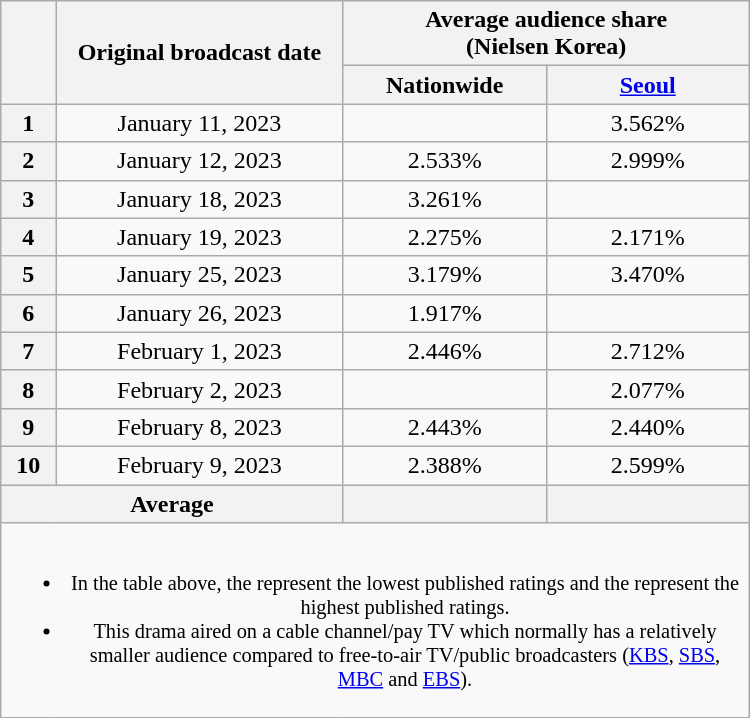<table class="wikitable" style="margin-left:auto; margin-right:auto; width:500px; text-align:center">
<tr>
<th scope="col" rowspan="2"></th>
<th scope="col" rowspan="2">Original broadcast date</th>
<th scope="col" colspan="2">Average audience share<br>(Nielsen Korea)</th>
</tr>
<tr>
<th scope="col" style="width:8em">Nationwide</th>
<th scope="col" style="width:8em"><a href='#'>Seoul</a></th>
</tr>
<tr>
<th scope="col">1</th>
<td>January 11, 2023</td>
<td><strong></strong> </td>
<td>3.562% </td>
</tr>
<tr>
<th scope="col">2</th>
<td>January 12, 2023</td>
<td>2.533% </td>
<td>2.999% </td>
</tr>
<tr>
<th scope="col">3</th>
<td>January 18, 2023</td>
<td>3.261% </td>
<td><strong></strong> </td>
</tr>
<tr>
<th scope="col">4</th>
<td>January 19, 2023</td>
<td>2.275% </td>
<td>2.171% </td>
</tr>
<tr>
<th scope="col">5</th>
<td>January 25, 2023</td>
<td>3.179% </td>
<td>3.470% </td>
</tr>
<tr>
<th scope="col">6</th>
<td>January 26, 2023</td>
<td>1.917% </td>
<td><strong></strong> </td>
</tr>
<tr>
<th scope="col">7</th>
<td>February 1, 2023</td>
<td>2.446% </td>
<td>2.712% </td>
</tr>
<tr>
<th scope="col">8</th>
<td>February 2, 2023</td>
<td><strong></strong> </td>
<td>2.077% </td>
</tr>
<tr>
<th scope="col">9</th>
<td>February 8, 2023</td>
<td>2.443% </td>
<td>2.440% </td>
</tr>
<tr>
<th scope="col">10</th>
<td>February 9, 2023</td>
<td>2.388% </td>
<td>2.599% </td>
</tr>
<tr>
<th scope="col" colspan="2">Average</th>
<th scope="col"></th>
<th scope="col"></th>
</tr>
<tr>
<td colspan="4" style="font-size:85%"><br><ul><li>In the table above, the <strong></strong> represent the lowest published ratings and the <strong></strong> represent the highest published ratings.</li><li>This drama aired on a cable channel/pay TV which normally has a relatively smaller audience compared to free-to-air TV/public broadcasters (<a href='#'>KBS</a>, <a href='#'>SBS</a>, <a href='#'>MBC</a> and <a href='#'>EBS</a>).</li></ul></td>
</tr>
</table>
